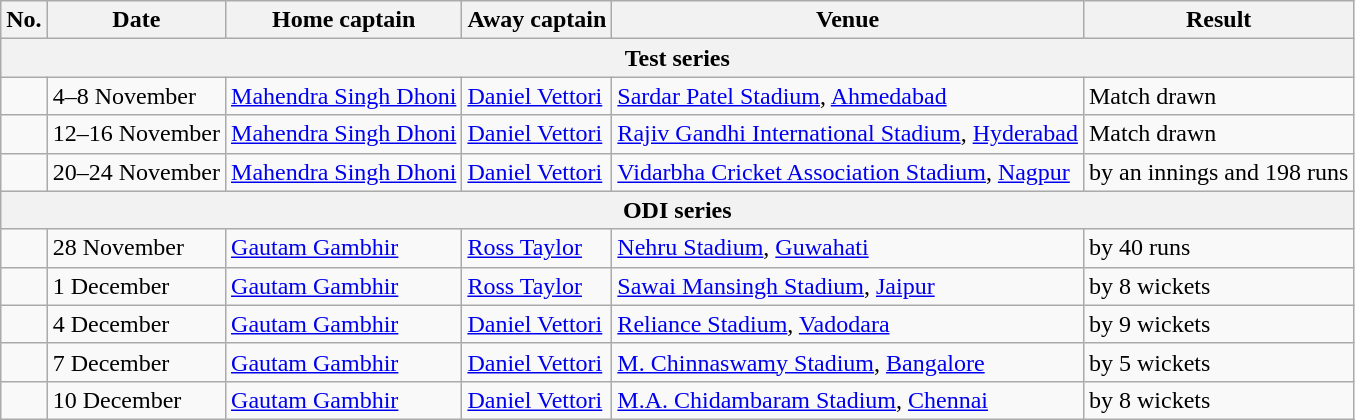<table class="wikitable">
<tr>
<th>No.</th>
<th>Date</th>
<th>Home captain</th>
<th>Away captain</th>
<th>Venue</th>
<th>Result</th>
</tr>
<tr>
<th colspan="6">Test series</th>
</tr>
<tr>
<td></td>
<td>4–8 November</td>
<td><a href='#'>Mahendra Singh Dhoni</a></td>
<td><a href='#'>Daniel Vettori</a></td>
<td><a href='#'>Sardar Patel Stadium</a>, <a href='#'>Ahmedabad</a></td>
<td>Match drawn</td>
</tr>
<tr>
<td></td>
<td>12–16 November</td>
<td><a href='#'>Mahendra Singh Dhoni</a></td>
<td><a href='#'>Daniel Vettori</a></td>
<td><a href='#'>Rajiv Gandhi International Stadium</a>, <a href='#'>Hyderabad</a></td>
<td>Match drawn</td>
</tr>
<tr>
<td></td>
<td>20–24 November</td>
<td><a href='#'>Mahendra Singh Dhoni</a></td>
<td><a href='#'>Daniel Vettori</a></td>
<td><a href='#'>Vidarbha Cricket Association Stadium</a>, <a href='#'>Nagpur</a></td>
<td> by an innings and 198 runs</td>
</tr>
<tr>
<th colspan="6">ODI series</th>
</tr>
<tr>
<td></td>
<td>28 November</td>
<td><a href='#'>Gautam Gambhir</a></td>
<td><a href='#'>Ross Taylor</a></td>
<td><a href='#'>Nehru Stadium</a>, <a href='#'>Guwahati</a></td>
<td> by 40 runs</td>
</tr>
<tr>
<td></td>
<td>1 December</td>
<td><a href='#'>Gautam Gambhir</a></td>
<td><a href='#'>Ross Taylor</a></td>
<td><a href='#'>Sawai Mansingh Stadium</a>, <a href='#'>Jaipur</a></td>
<td> by 8 wickets</td>
</tr>
<tr>
<td></td>
<td>4 December</td>
<td><a href='#'>Gautam Gambhir</a></td>
<td><a href='#'>Daniel Vettori</a></td>
<td><a href='#'>Reliance Stadium</a>, <a href='#'>Vadodara</a></td>
<td> by 9 wickets</td>
</tr>
<tr>
<td></td>
<td>7 December</td>
<td><a href='#'>Gautam Gambhir</a></td>
<td><a href='#'>Daniel Vettori</a></td>
<td><a href='#'>M. Chinnaswamy Stadium</a>, <a href='#'>Bangalore</a></td>
<td> by 5 wickets</td>
</tr>
<tr>
<td></td>
<td>10 December</td>
<td><a href='#'>Gautam Gambhir</a></td>
<td><a href='#'>Daniel Vettori</a></td>
<td><a href='#'>M.A. Chidambaram Stadium</a>, <a href='#'>Chennai</a></td>
<td> by 8 wickets</td>
</tr>
</table>
